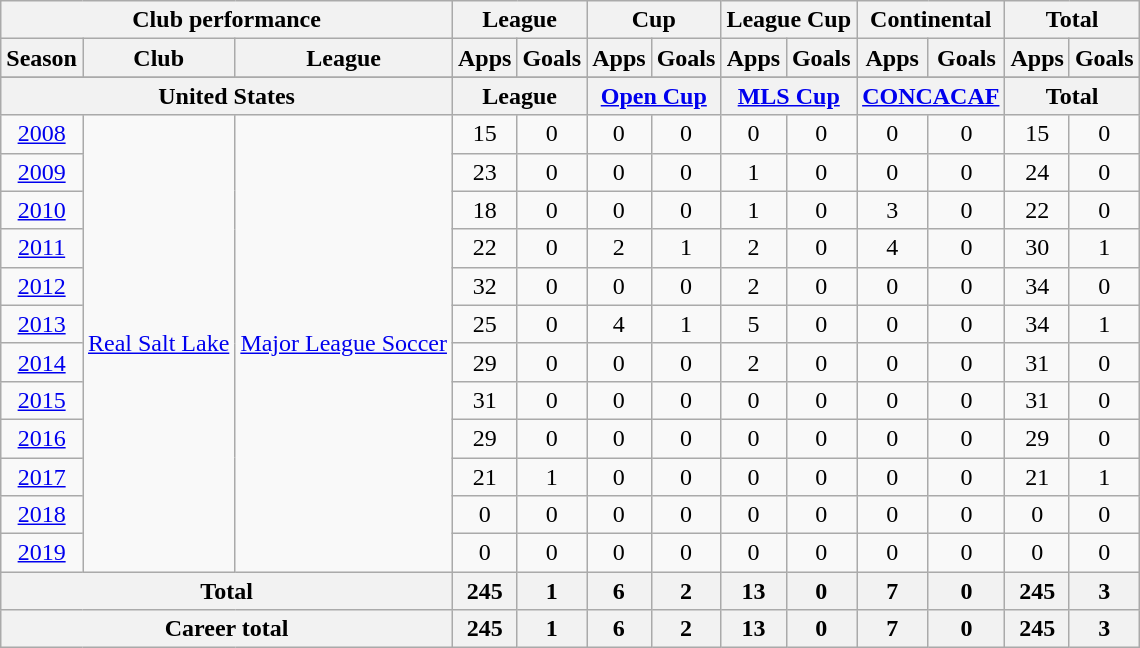<table class="wikitable" style="text-align:center">
<tr>
<th colspan=3>Club performance</th>
<th colspan=2>League</th>
<th colspan=2>Cup</th>
<th colspan=2>League Cup</th>
<th colspan=2>Continental</th>
<th colspan=2>Total</th>
</tr>
<tr>
<th>Season</th>
<th>Club</th>
<th>League</th>
<th>Apps</th>
<th>Goals</th>
<th>Apps</th>
<th>Goals</th>
<th>Apps</th>
<th>Goals</th>
<th>Apps</th>
<th>Goals</th>
<th>Apps</th>
<th>Goals</th>
</tr>
<tr>
</tr>
<tr>
<th colspan=3>United States</th>
<th colspan=2>League</th>
<th colspan=2><a href='#'>Open Cup</a></th>
<th colspan=2><a href='#'>MLS Cup</a></th>
<th colspan=2><a href='#'>CONCACAF</a></th>
<th colspan=2>Total</th>
</tr>
<tr>
<td><a href='#'>2008</a></td>
<td rowspan="12"><a href='#'>Real Salt Lake</a></td>
<td rowspan="12"><a href='#'>Major League Soccer</a></td>
<td>15</td>
<td>0</td>
<td>0</td>
<td>0</td>
<td>0</td>
<td>0</td>
<td>0</td>
<td>0</td>
<td>15</td>
<td>0</td>
</tr>
<tr>
<td><a href='#'>2009</a></td>
<td>23</td>
<td>0</td>
<td>0</td>
<td>0</td>
<td>1</td>
<td>0</td>
<td>0</td>
<td>0</td>
<td>24</td>
<td>0</td>
</tr>
<tr>
<td><a href='#'>2010</a></td>
<td>18</td>
<td>0</td>
<td>0</td>
<td>0</td>
<td>1</td>
<td>0</td>
<td>3</td>
<td>0</td>
<td>22</td>
<td>0</td>
</tr>
<tr>
<td><a href='#'>2011</a></td>
<td>22</td>
<td>0</td>
<td>2</td>
<td>1</td>
<td>2</td>
<td>0</td>
<td>4</td>
<td>0</td>
<td>30</td>
<td>1</td>
</tr>
<tr>
<td><a href='#'>2012</a></td>
<td>32</td>
<td>0</td>
<td>0</td>
<td>0</td>
<td>2</td>
<td>0</td>
<td>0</td>
<td>0</td>
<td>34</td>
<td>0</td>
</tr>
<tr>
<td><a href='#'>2013</a></td>
<td>25</td>
<td>0</td>
<td>4</td>
<td>1</td>
<td>5</td>
<td>0</td>
<td>0</td>
<td>0</td>
<td>34</td>
<td>1</td>
</tr>
<tr>
<td><a href='#'>2014</a></td>
<td>29</td>
<td>0</td>
<td>0</td>
<td>0</td>
<td>2</td>
<td>0</td>
<td>0</td>
<td>0</td>
<td>31</td>
<td>0</td>
</tr>
<tr>
<td><a href='#'>2015</a></td>
<td>31</td>
<td>0</td>
<td>0</td>
<td>0</td>
<td>0</td>
<td>0</td>
<td>0</td>
<td>0</td>
<td>31</td>
<td>0</td>
</tr>
<tr>
<td><a href='#'>2016</a></td>
<td>29</td>
<td>0</td>
<td>0</td>
<td>0</td>
<td>0</td>
<td>0</td>
<td>0</td>
<td>0</td>
<td>29</td>
<td>0</td>
</tr>
<tr>
<td><a href='#'>2017</a></td>
<td>21</td>
<td>1</td>
<td>0</td>
<td>0</td>
<td>0</td>
<td>0</td>
<td>0</td>
<td>0</td>
<td>21</td>
<td>1</td>
</tr>
<tr>
<td><a href='#'>2018</a></td>
<td>0</td>
<td>0</td>
<td>0</td>
<td>0</td>
<td>0</td>
<td>0</td>
<td>0</td>
<td>0</td>
<td>0</td>
<td>0</td>
</tr>
<tr>
<td><a href='#'>2019</a></td>
<td>0</td>
<td>0</td>
<td>0</td>
<td>0</td>
<td>0</td>
<td>0</td>
<td>0</td>
<td>0</td>
<td>0</td>
<td>0</td>
</tr>
<tr>
<th colspan="3">Total</th>
<th>245</th>
<th>1</th>
<th>6</th>
<th>2</th>
<th>13</th>
<th>0</th>
<th>7</th>
<th>0</th>
<th>245</th>
<th>3</th>
</tr>
<tr>
<th colspan=3>Career total</th>
<th>245</th>
<th>1</th>
<th>6</th>
<th>2</th>
<th>13</th>
<th>0</th>
<th>7</th>
<th>0</th>
<th>245</th>
<th>3</th>
</tr>
</table>
